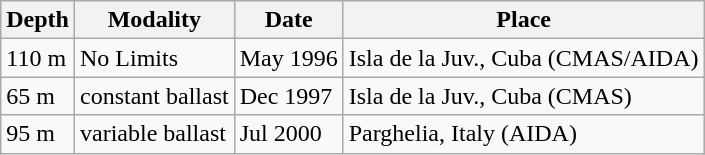<table class="wikitable">
<tr>
<th>Depth</th>
<th>Modality</th>
<th>Date</th>
<th>Place</th>
</tr>
<tr>
<td>110 m</td>
<td>No Limits</td>
<td>May 1996</td>
<td>Isla de la Juv., Cuba (CMAS/AIDA)</td>
</tr>
<tr>
<td>65 m</td>
<td>constant ballast</td>
<td>Dec 1997</td>
<td>Isla de la Juv., Cuba (CMAS)</td>
</tr>
<tr>
<td>95 m</td>
<td>variable ballast</td>
<td>Jul 2000</td>
<td>Parghelia, Italy (AIDA)</td>
</tr>
</table>
